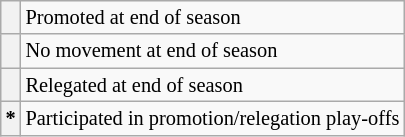<table class="wikitable" style="font-size:85%">
<tr>
<th></th>
<td>Promoted at end of season</td>
</tr>
<tr>
<th></th>
<td>No movement at end of season</td>
</tr>
<tr>
<th></th>
<td>Relegated at end of season</td>
</tr>
<tr>
<th>*</th>
<td>Participated in promotion/relegation play-offs</td>
</tr>
</table>
